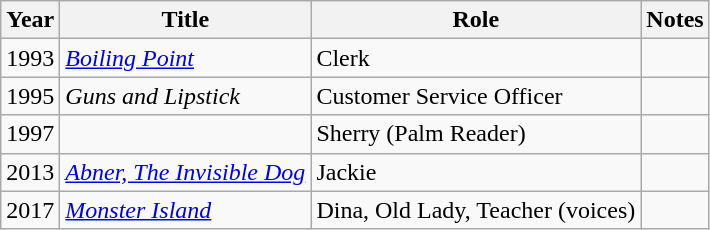<table class="wikitable sortable">
<tr>
<th>Year</th>
<th>Title</th>
<th>Role</th>
<th class="unsortable">Notes</th>
</tr>
<tr>
<td>1993</td>
<td><em><a href='#'>Boiling Point</a></em></td>
<td>Clerk</td>
<td></td>
</tr>
<tr>
<td>1995</td>
<td><em>Guns and Lipstick</em></td>
<td>Customer Service Officer</td>
<td></td>
</tr>
<tr>
<td>1997</td>
<td><em></em></td>
<td>Sherry (Palm Reader)</td>
<td></td>
</tr>
<tr>
<td>2013</td>
<td><em><a href='#'>Abner, The Invisible Dog</a></em></td>
<td>Jackie</td>
<td></td>
</tr>
<tr>
<td>2017</td>
<td><em><a href='#'>Monster Island</a></em></td>
<td>Dina, Old Lady, Teacher (voices)</td>
<td></td>
</tr>
</table>
